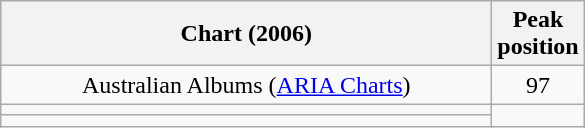<table class="wikitable" plainrowheaders sortable" style="text-align:center;">
<tr>
<th scope="col" style="width:20em;">Chart (2006)</th>
<th scope="col">Peak<br>position</th>
</tr>
<tr>
<td scope="row">Australian Albums (<a href='#'>ARIA Charts</a>)</td>
<td>97</td>
</tr>
<tr>
<td></td>
</tr>
<tr>
<td></td>
</tr>
</table>
